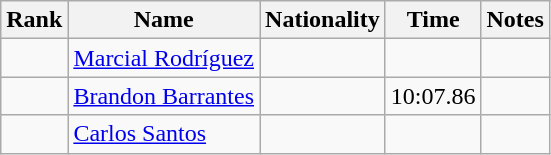<table class="wikitable sortable" style="text-align:center">
<tr>
<th>Rank</th>
<th>Name</th>
<th>Nationality</th>
<th>Time</th>
<th>Notes</th>
</tr>
<tr>
<td></td>
<td align=left><a href='#'>Marcial Rodríguez</a></td>
<td align=left></td>
<td></td>
<td></td>
</tr>
<tr>
<td></td>
<td align=left><a href='#'>Brandon Barrantes</a></td>
<td align=left></td>
<td>10:07.86</td>
<td></td>
</tr>
<tr>
<td></td>
<td align=left><a href='#'>Carlos Santos</a></td>
<td align=left></td>
<td></td>
<td></td>
</tr>
</table>
